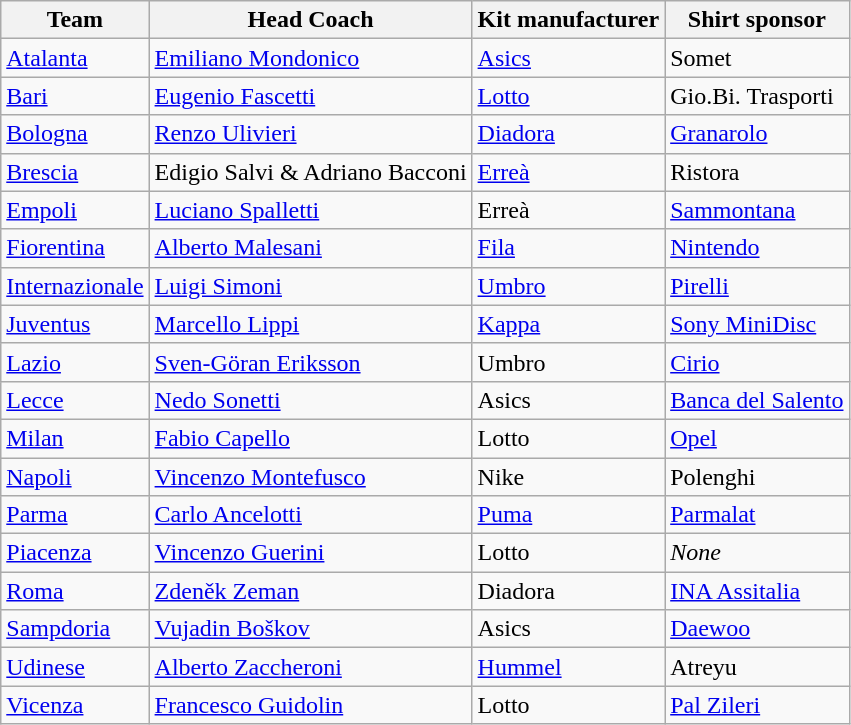<table class="wikitable sortable">
<tr>
<th>Team</th>
<th>Head Coach</th>
<th>Kit manufacturer</th>
<th>Shirt sponsor</th>
</tr>
<tr>
<td><a href='#'>Atalanta</a></td>
<td> <a href='#'>Emiliano Mondonico</a></td>
<td><a href='#'>Asics</a></td>
<td>Somet</td>
</tr>
<tr>
<td><a href='#'>Bari</a></td>
<td> <a href='#'>Eugenio Fascetti</a></td>
<td><a href='#'>Lotto</a></td>
<td>Gio.Bi. Trasporti</td>
</tr>
<tr>
<td><a href='#'>Bologna</a></td>
<td> <a href='#'>Renzo Ulivieri</a></td>
<td><a href='#'>Diadora</a></td>
<td><a href='#'>Granarolo</a></td>
</tr>
<tr>
<td><a href='#'>Brescia</a></td>
<td> Edigio Salvi &  Adriano Bacconi</td>
<td><a href='#'>Erreà</a></td>
<td>Ristora</td>
</tr>
<tr>
<td><a href='#'>Empoli</a></td>
<td> <a href='#'>Luciano Spalletti</a></td>
<td>Erreà</td>
<td><a href='#'>Sammontana</a></td>
</tr>
<tr>
<td><a href='#'>Fiorentina</a></td>
<td> <a href='#'>Alberto Malesani</a></td>
<td><a href='#'>Fila</a></td>
<td><a href='#'>Nintendo</a></td>
</tr>
<tr>
<td><a href='#'>Internazionale</a></td>
<td> <a href='#'>Luigi Simoni</a></td>
<td><a href='#'>Umbro</a></td>
<td><a href='#'>Pirelli</a></td>
</tr>
<tr>
<td><a href='#'>Juventus</a></td>
<td> <a href='#'>Marcello Lippi</a></td>
<td><a href='#'>Kappa</a></td>
<td><a href='#'>Sony MiniDisc</a></td>
</tr>
<tr>
<td><a href='#'>Lazio</a></td>
<td> <a href='#'>Sven-Göran Eriksson</a></td>
<td>Umbro</td>
<td><a href='#'>Cirio</a></td>
</tr>
<tr>
<td><a href='#'>Lecce</a></td>
<td> <a href='#'>Nedo Sonetti</a></td>
<td>Asics</td>
<td><a href='#'>Banca del Salento</a></td>
</tr>
<tr>
<td><a href='#'>Milan</a></td>
<td> <a href='#'>Fabio Capello</a></td>
<td>Lotto</td>
<td><a href='#'>Opel</a></td>
</tr>
<tr>
<td><a href='#'>Napoli</a></td>
<td> <a href='#'>Vincenzo Montefusco</a></td>
<td>Nike</td>
<td>Polenghi</td>
</tr>
<tr>
<td><a href='#'>Parma</a></td>
<td> <a href='#'>Carlo Ancelotti</a></td>
<td><a href='#'>Puma</a></td>
<td><a href='#'>Parmalat</a></td>
</tr>
<tr>
<td><a href='#'>Piacenza</a></td>
<td> <a href='#'>Vincenzo Guerini</a></td>
<td>Lotto</td>
<td><em>None</em></td>
</tr>
<tr>
<td><a href='#'>Roma</a></td>
<td> <a href='#'>Zdeněk Zeman</a></td>
<td>Diadora</td>
<td><a href='#'>INA Assitalia</a></td>
</tr>
<tr>
<td><a href='#'>Sampdoria</a></td>
<td> <a href='#'>Vujadin Boškov</a></td>
<td>Asics</td>
<td><a href='#'>Daewoo</a></td>
</tr>
<tr>
<td><a href='#'>Udinese</a></td>
<td> <a href='#'>Alberto Zaccheroni</a></td>
<td><a href='#'>Hummel</a></td>
<td>Atreyu</td>
</tr>
<tr>
<td><a href='#'>Vicenza</a></td>
<td> <a href='#'>Francesco Guidolin</a></td>
<td>Lotto</td>
<td><a href='#'>Pal Zileri</a></td>
</tr>
</table>
